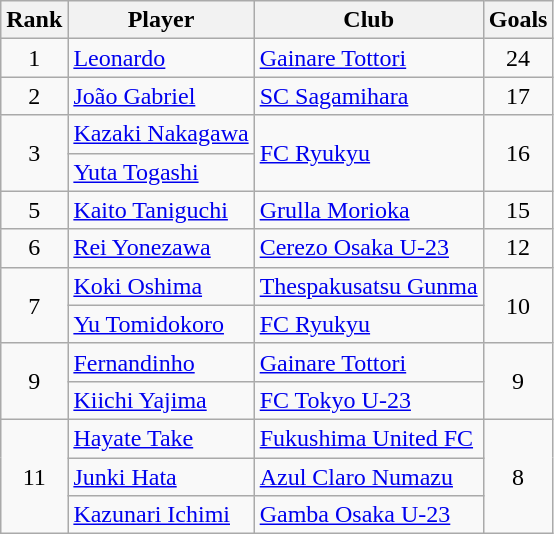<table class="wikitable" style="text-align:central">
<tr>
<th>Rank</th>
<th>Player</th>
<th>Club</th>
<th>Goals</th>
</tr>
<tr>
<td style="text-align:center;">1</td>
<td> <a href='#'>Leonardo</a></td>
<td><a href='#'>Gainare Tottori</a></td>
<td style="text-align:center;">24</td>
</tr>
<tr>
<td style="text-align:center;">2</td>
<td> <a href='#'>João Gabriel</a></td>
<td><a href='#'>SC Sagamihara</a></td>
<td style="text-align:center;">17</td>
</tr>
<tr>
<td rowspan="2" style="text-align:center;">3</td>
<td> <a href='#'>Kazaki Nakagawa</a></td>
<td rowspan="2"><a href='#'>FC Ryukyu</a></td>
<td rowspan="2" style="text-align:center;">16</td>
</tr>
<tr>
<td> <a href='#'>Yuta Togashi</a></td>
</tr>
<tr>
<td style="text-align:center;">5</td>
<td> <a href='#'>Kaito Taniguchi</a></td>
<td><a href='#'>Grulla Morioka</a></td>
<td style="text-align:center;">15</td>
</tr>
<tr>
<td style="text-align:center;">6</td>
<td> <a href='#'>Rei Yonezawa</a></td>
<td><a href='#'>Cerezo Osaka U-23</a></td>
<td style="text-align:center;">12</td>
</tr>
<tr>
<td rowspan="2" style="text-align:center;">7</td>
<td> <a href='#'>Koki Oshima</a></td>
<td><a href='#'>Thespakusatsu Gunma</a></td>
<td rowspan="2" style="text-align:center;">10</td>
</tr>
<tr>
<td> <a href='#'>Yu Tomidokoro</a></td>
<td><a href='#'>FC Ryukyu</a></td>
</tr>
<tr>
<td rowspan="2" style="text-align:center;">9</td>
<td> <a href='#'>Fernandinho</a></td>
<td><a href='#'>Gainare Tottori</a></td>
<td rowspan="2" style="text-align:center;">9</td>
</tr>
<tr>
<td> <a href='#'>Kiichi Yajima</a></td>
<td><a href='#'>FC Tokyo U-23</a></td>
</tr>
<tr>
<td rowspan="3" style="text-align:center;">11</td>
<td> <a href='#'>Hayate Take</a></td>
<td><a href='#'>Fukushima United FC</a></td>
<td rowspan="3" style="text-align:center;">8</td>
</tr>
<tr>
<td> <a href='#'>Junki Hata</a></td>
<td><a href='#'>Azul Claro Numazu</a></td>
</tr>
<tr>
<td> <a href='#'>Kazunari Ichimi</a></td>
<td><a href='#'>Gamba Osaka U-23</a></td>
</tr>
</table>
